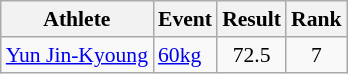<table class=wikitable style="font-size:90%">
<tr>
<th>Athlete</th>
<th>Event</th>
<th>Result</th>
<th>Rank</th>
</tr>
<tr>
<td><a href='#'>Yun Jin-Kyoung</a></td>
<td><a href='#'>60kg</a></td>
<td style="text-align:center;">72.5</td>
<td style="text-align:center;">7</td>
</tr>
</table>
